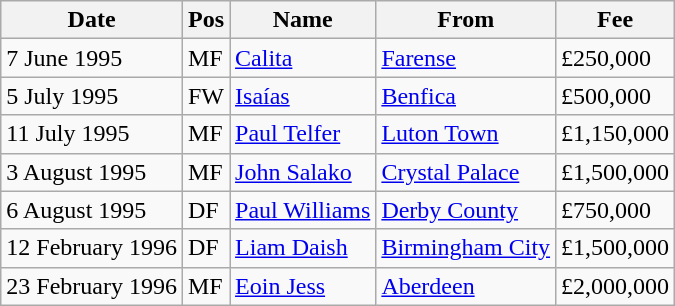<table class="wikitable">
<tr>
<th>Date</th>
<th>Pos</th>
<th>Name</th>
<th>From</th>
<th>Fee</th>
</tr>
<tr>
<td>7 June 1995</td>
<td>MF</td>
<td><a href='#'>Calita</a></td>
<td><a href='#'>Farense</a></td>
<td>£250,000</td>
</tr>
<tr>
<td>5 July 1995</td>
<td>FW</td>
<td><a href='#'>Isaías</a></td>
<td><a href='#'>Benfica</a></td>
<td>£500,000</td>
</tr>
<tr>
<td>11 July 1995</td>
<td>MF</td>
<td><a href='#'>Paul Telfer</a></td>
<td><a href='#'>Luton Town</a></td>
<td>£1,150,000</td>
</tr>
<tr>
<td>3 August 1995</td>
<td>MF</td>
<td><a href='#'>John Salako</a></td>
<td><a href='#'>Crystal Palace</a></td>
<td>£1,500,000</td>
</tr>
<tr>
<td>6 August 1995</td>
<td>DF</td>
<td><a href='#'>Paul Williams</a></td>
<td><a href='#'>Derby County</a></td>
<td>£750,000</td>
</tr>
<tr>
<td>12 February 1996</td>
<td>DF</td>
<td><a href='#'>Liam Daish</a></td>
<td><a href='#'>Birmingham City</a></td>
<td>£1,500,000</td>
</tr>
<tr>
<td>23 February 1996</td>
<td>MF</td>
<td><a href='#'>Eoin Jess</a></td>
<td><a href='#'>Aberdeen</a></td>
<td>£2,000,000</td>
</tr>
</table>
